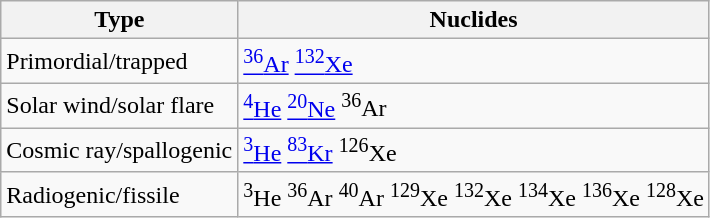<table class=wikitable>
<tr>
<th>Type</th>
<th>Nuclides</th>
</tr>
<tr>
<td>Primordial/trapped</td>
<td><a href='#'><sup>36</sup>Ar</a> <a href='#'><sup>132</sup>Xe</a></td>
</tr>
<tr>
<td>Solar wind/solar flare</td>
<td><a href='#'><sup>4</sup>He</a> <a href='#'><sup>20</sup>Ne</a> <sup>36</sup>Ar</td>
</tr>
<tr>
<td>Cosmic ray/spallogenic</td>
<td><a href='#'><sup>3</sup>He</a> <a href='#'><sup>83</sup>Kr</a> <sup>126</sup>Xe</td>
</tr>
<tr>
<td>Radiogenic/fissile</td>
<td><sup>3</sup>He <sup>36</sup>Ar <sup>40</sup>Ar <sup>129</sup>Xe <sup>132</sup>Xe <sup>134</sup>Xe <sup>136</sup>Xe <sup>128</sup>Xe</td>
</tr>
</table>
